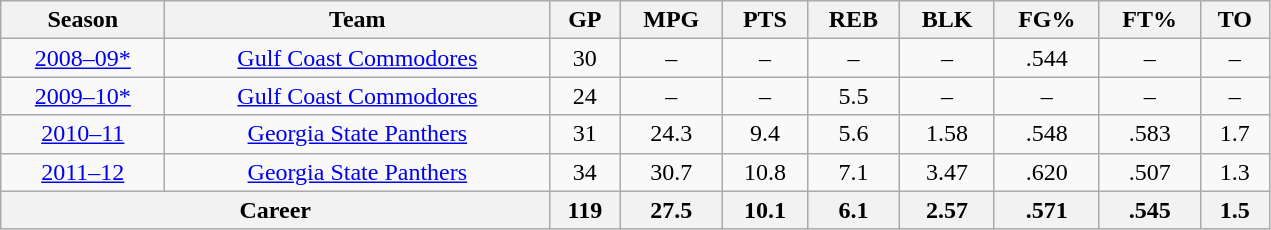<table class="wikitable" style="text-align: center; width: 67%;">
<tr>
<th>Season</th>
<th>Team</th>
<th>GP</th>
<th>MPG</th>
<th>PTS</th>
<th>REB</th>
<th>BLK</th>
<th>FG%</th>
<th>FT%</th>
<th>TO</th>
</tr>
<tr>
<td><a href='#'>2008–09*</a></td>
<td><a href='#'>Gulf Coast Commodores</a></td>
<td>30</td>
<td>–</td>
<td>–</td>
<td>–</td>
<td>–</td>
<td>.544</td>
<td>–</td>
<td>–</td>
</tr>
<tr>
<td><a href='#'>2009–10*</a></td>
<td><a href='#'>Gulf Coast Commodores</a></td>
<td>24</td>
<td>–</td>
<td>–</td>
<td>5.5</td>
<td>–</td>
<td>–</td>
<td>–</td>
<td>–</td>
</tr>
<tr>
<td><a href='#'>2010–11</a></td>
<td><a href='#'>Georgia State Panthers</a></td>
<td>31</td>
<td>24.3</td>
<td>9.4</td>
<td>5.6</td>
<td>1.58</td>
<td>.548</td>
<td>.583</td>
<td>1.7</td>
</tr>
<tr>
<td><a href='#'>2011–12</a></td>
<td><a href='#'>Georgia State Panthers</a></td>
<td>34</td>
<td>30.7</td>
<td>10.8</td>
<td>7.1</td>
<td>3.47</td>
<td>.620</td>
<td>.507</td>
<td>1.3</td>
</tr>
<tr>
<th colspan=2>Career</th>
<th>119</th>
<th>27.5</th>
<th>10.1</th>
<th>6.1</th>
<th>2.57</th>
<th>.571</th>
<th>.545</th>
<th>1.5</th>
</tr>
</table>
